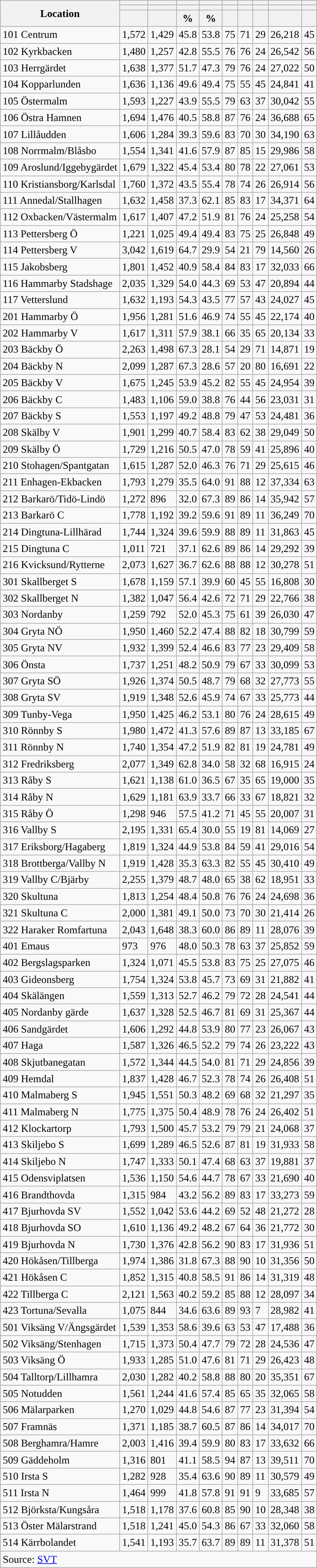<table role="presentation" class="wikitable sortable mw-collapsible mw-collapsed">
<tr>
<th rowspan="3">Location</th>
<th></th>
<th></th>
<th></th>
<th></th>
<th></th>
<th></th>
<th></th>
<th></th>
<th></th>
</tr>
<tr>
<th></th>
<th></th>
<th style="background:"></th>
<th style="background:"></th>
<th></th>
<th></th>
<th></th>
<th></th>
<th></th>
</tr>
<tr>
<th data-sort-type="number"></th>
<th data-sort-type="number"></th>
<th data-sort-type="number">%</th>
<th data-sort-type="number">%</th>
<th data-sort-type="number"></th>
<th data-sort-type="number"></th>
<th data-sort-type="number"></th>
<th data-sort-type="number"></th>
<th data-sort-type="number"></th>
</tr>
<tr>
<td align="left">101 Centrum</td>
<td>1,572</td>
<td>1,429</td>
<td>45.8</td>
<td>53.8</td>
<td>75</td>
<td>71</td>
<td>29</td>
<td>26,218</td>
<td>45</td>
</tr>
<tr>
<td align="left">102 Kyrkbacken</td>
<td>1,480</td>
<td>1,257</td>
<td>42.8</td>
<td>55.5</td>
<td>76</td>
<td>76</td>
<td>24</td>
<td>26,542</td>
<td>56</td>
</tr>
<tr>
<td align="left">103 Herrgärdet</td>
<td>1,638</td>
<td>1,377</td>
<td>51.7</td>
<td>47.3</td>
<td>79</td>
<td>76</td>
<td>24</td>
<td>27,022</td>
<td>50</td>
</tr>
<tr>
<td align="left">104 Kopparlunden</td>
<td>1,636</td>
<td>1,136</td>
<td>49.6</td>
<td>49.4</td>
<td>75</td>
<td>55</td>
<td>45</td>
<td>24,841</td>
<td>41</td>
</tr>
<tr>
<td align="left">105 Östermalm</td>
<td>1,593</td>
<td>1,227</td>
<td>43.9</td>
<td>55.5</td>
<td>79</td>
<td>63</td>
<td>37</td>
<td>30,042</td>
<td>55</td>
</tr>
<tr>
<td align="left">106 Östra Hamnen</td>
<td>1,694</td>
<td>1,476</td>
<td>40.5</td>
<td>58.8</td>
<td>87</td>
<td>76</td>
<td>24</td>
<td>36,688</td>
<td>65</td>
</tr>
<tr>
<td align="left">107 Lillåudden</td>
<td>1,606</td>
<td>1,284</td>
<td>39.3</td>
<td>59.6</td>
<td>83</td>
<td>70</td>
<td>30</td>
<td>34,190</td>
<td>63</td>
</tr>
<tr>
<td align="left">108 Norrmalm/Blåsbo</td>
<td>1,554</td>
<td>1,341</td>
<td>41.6</td>
<td>57.9</td>
<td>87</td>
<td>85</td>
<td>15</td>
<td>29,986</td>
<td>58</td>
</tr>
<tr>
<td align="left">109 Aroslund/Iggebygärdet</td>
<td>1,679</td>
<td>1,322</td>
<td>45.4</td>
<td>53.4</td>
<td>80</td>
<td>78</td>
<td>22</td>
<td>27,061</td>
<td>53</td>
</tr>
<tr>
<td align="left">110 Kristiansborg/Karlsdal</td>
<td>1,760</td>
<td>1,372</td>
<td>43.5</td>
<td>55.4</td>
<td>78</td>
<td>74</td>
<td>26</td>
<td>26,914</td>
<td>56</td>
</tr>
<tr>
<td align="left">111 Annedal/Stallhagen</td>
<td>1,632</td>
<td>1,458</td>
<td>37.3</td>
<td>62.1</td>
<td>85</td>
<td>83</td>
<td>17</td>
<td>34,371</td>
<td>64</td>
</tr>
<tr>
<td align="left">112 Oxbacken/Västermalm</td>
<td>1,617</td>
<td>1,407</td>
<td>47.2</td>
<td>51.9</td>
<td>81</td>
<td>76</td>
<td>24</td>
<td>25,258</td>
<td>54</td>
</tr>
<tr>
<td align="left">113 Pettersberg Ö</td>
<td>1,221</td>
<td>1,025</td>
<td>49.4</td>
<td>49.4</td>
<td>83</td>
<td>75</td>
<td>25</td>
<td>26,848</td>
<td>49</td>
</tr>
<tr>
<td align="left">114 Pettersberg V</td>
<td>3,042</td>
<td>1,619</td>
<td>64.7</td>
<td>29.9</td>
<td>54</td>
<td>21</td>
<td>79</td>
<td>14,560</td>
<td>26</td>
</tr>
<tr>
<td align="left">115 Jakobsberg</td>
<td>1,801</td>
<td>1,452</td>
<td>40.9</td>
<td>58.4</td>
<td>84</td>
<td>83</td>
<td>17</td>
<td>32,033</td>
<td>66</td>
</tr>
<tr>
<td align="left">116 Hammarby Stadshage</td>
<td>2,035</td>
<td>1,329</td>
<td>54.0</td>
<td>44.3</td>
<td>69</td>
<td>53</td>
<td>47</td>
<td>20,894</td>
<td>44</td>
</tr>
<tr>
<td align="left">117 Vetterslund</td>
<td>1,632</td>
<td>1,193</td>
<td>54.3</td>
<td>43.5</td>
<td>77</td>
<td>57</td>
<td>43</td>
<td>24,027</td>
<td>45</td>
</tr>
<tr>
<td align="left">201 Hammarby Ö</td>
<td>1,956</td>
<td>1,281</td>
<td>51.6</td>
<td>46.9</td>
<td>74</td>
<td>55</td>
<td>45</td>
<td>22,174</td>
<td>40</td>
</tr>
<tr>
<td align="left">202 Hammarby V</td>
<td>1,617</td>
<td>1,311</td>
<td>57.9</td>
<td>38.1</td>
<td>66</td>
<td>35</td>
<td>65</td>
<td>20,134</td>
<td>33</td>
</tr>
<tr>
<td align="left">203 Bäckby Ö</td>
<td>2,263</td>
<td>1,498</td>
<td>67.3</td>
<td>28.1</td>
<td>54</td>
<td>29</td>
<td>71</td>
<td>14,871</td>
<td>19</td>
</tr>
<tr>
<td align="left">204 Bäckby N</td>
<td>2,099</td>
<td>1,287</td>
<td>67.3</td>
<td>28.6</td>
<td>57</td>
<td>20</td>
<td>80</td>
<td>16,691</td>
<td>22</td>
</tr>
<tr>
<td align="left">205 Bäckby V</td>
<td>1,675</td>
<td>1,245</td>
<td>53.9</td>
<td>45.2</td>
<td>82</td>
<td>55</td>
<td>45</td>
<td>24,954</td>
<td>39</td>
</tr>
<tr>
<td align="left">206 Bäckby C</td>
<td>1,483</td>
<td>1,106</td>
<td>59.0</td>
<td>38.8</td>
<td>76</td>
<td>44</td>
<td>56</td>
<td>23,031</td>
<td>31</td>
</tr>
<tr>
<td align="left">207 Bäckby S</td>
<td>1,553</td>
<td>1,197</td>
<td>49.2</td>
<td>48.8</td>
<td>79</td>
<td>47</td>
<td>53</td>
<td>24,481</td>
<td>36</td>
</tr>
<tr>
<td align="left">208 Skälby V</td>
<td>1,901</td>
<td>1,299</td>
<td>40.7</td>
<td>58.4</td>
<td>83</td>
<td>62</td>
<td>38</td>
<td>29,049</td>
<td>50</td>
</tr>
<tr>
<td align="left">209 Skälby Ö</td>
<td>1,729</td>
<td>1,216</td>
<td>50.5</td>
<td>47.0</td>
<td>78</td>
<td>59</td>
<td>41</td>
<td>25,896</td>
<td>40</td>
</tr>
<tr>
<td align="left">210 Stohagen/Spantgatan</td>
<td>1,615</td>
<td>1,287</td>
<td>52.0</td>
<td>46.3</td>
<td>76</td>
<td>71</td>
<td>29</td>
<td>25,615</td>
<td>46</td>
</tr>
<tr>
<td align="left">211 Enhagen-Ekbacken</td>
<td>1,793</td>
<td>1,279</td>
<td>35.5</td>
<td>64.0</td>
<td>91</td>
<td>88</td>
<td>12</td>
<td>37,334</td>
<td>63</td>
</tr>
<tr>
<td align="left">212 Barkarö/Tidö-Lindö</td>
<td>1,272</td>
<td>896</td>
<td>32.0</td>
<td>67.3</td>
<td>89</td>
<td>86</td>
<td>14</td>
<td>35,942</td>
<td>57</td>
</tr>
<tr>
<td align="left">213 Barkarö C</td>
<td>1,778</td>
<td>1,192</td>
<td>39.2</td>
<td>59.6</td>
<td>91</td>
<td>89</td>
<td>11</td>
<td>36,249</td>
<td>70</td>
</tr>
<tr>
<td align="left">214 Dingtuna-Lillhärad</td>
<td>1,744</td>
<td>1,324</td>
<td>39.6</td>
<td>59.9</td>
<td>88</td>
<td>89</td>
<td>11</td>
<td>31,863</td>
<td>45</td>
</tr>
<tr>
<td align="left">215 Dingtuna C</td>
<td>1,011</td>
<td>721</td>
<td>37.1</td>
<td>62.6</td>
<td>89</td>
<td>86</td>
<td>14</td>
<td>29,292</td>
<td>39</td>
</tr>
<tr>
<td align="left">216 Kvicksund/Rytterne</td>
<td>2,073</td>
<td>1,627</td>
<td>36.7</td>
<td>62.6</td>
<td>88</td>
<td>88</td>
<td>12</td>
<td>30,278</td>
<td>51</td>
</tr>
<tr>
<td align="left">301 Skallberget S</td>
<td>1,678</td>
<td>1,159</td>
<td>57.1</td>
<td>39.9</td>
<td>60</td>
<td>45</td>
<td>55</td>
<td>16,808</td>
<td>30</td>
</tr>
<tr>
<td align="left">302 Skallberget N</td>
<td>1,382</td>
<td>1,047</td>
<td>56.4</td>
<td>42.6</td>
<td>72</td>
<td>71</td>
<td>29</td>
<td>22,766</td>
<td>38</td>
</tr>
<tr>
<td align="left">303 Nordanby</td>
<td>1,259</td>
<td>792</td>
<td>52.0</td>
<td>45.3</td>
<td>75</td>
<td>61</td>
<td>39</td>
<td>26,030</td>
<td>47</td>
</tr>
<tr>
<td align="left">304 Gryta NÖ</td>
<td>1,950</td>
<td>1,460</td>
<td>52.2</td>
<td>47.4</td>
<td>88</td>
<td>82</td>
<td>18</td>
<td>30,799</td>
<td>59</td>
</tr>
<tr>
<td align="left">305 Gryta NV</td>
<td>1,932</td>
<td>1,399</td>
<td>52.4</td>
<td>46.6</td>
<td>83</td>
<td>77</td>
<td>23</td>
<td>29,409</td>
<td>58</td>
</tr>
<tr>
<td align="left">306 Önsta</td>
<td>1,737</td>
<td>1,251</td>
<td>48.2</td>
<td>50.9</td>
<td>79</td>
<td>67</td>
<td>33</td>
<td>30,099</td>
<td>53</td>
</tr>
<tr>
<td align="left">307 Gryta SÖ</td>
<td>1,926</td>
<td>1,374</td>
<td>50.5</td>
<td>48.7</td>
<td>79</td>
<td>68</td>
<td>32</td>
<td>27,773</td>
<td>55</td>
</tr>
<tr>
<td align="left">308 Gryta SV</td>
<td>1,919</td>
<td>1,348</td>
<td>52.6</td>
<td>45.9</td>
<td>74</td>
<td>67</td>
<td>33</td>
<td>25,773</td>
<td>44</td>
</tr>
<tr>
<td align="left">309 Tunby-Vega</td>
<td>1,950</td>
<td>1,425</td>
<td>46.2</td>
<td>53.1</td>
<td>80</td>
<td>76</td>
<td>24</td>
<td>28,615</td>
<td>49</td>
</tr>
<tr>
<td align="left">310 Rönnby S</td>
<td>1,980</td>
<td>1,472</td>
<td>41.3</td>
<td>57.6</td>
<td>89</td>
<td>87</td>
<td>13</td>
<td>33,185</td>
<td>67</td>
</tr>
<tr>
<td align="left">311 Rönnby N</td>
<td>1,740</td>
<td>1,354</td>
<td>47.2</td>
<td>51.9</td>
<td>82</td>
<td>81</td>
<td>19</td>
<td>24,781</td>
<td>49</td>
</tr>
<tr>
<td align="left">312 Fredriksberg</td>
<td>2,077</td>
<td>1,349</td>
<td>62.8</td>
<td>34.0</td>
<td>58</td>
<td>32</td>
<td>68</td>
<td>16,915</td>
<td>24</td>
</tr>
<tr>
<td align="left">313 Råby S</td>
<td>1,621</td>
<td>1,138</td>
<td>61.0</td>
<td>36.5</td>
<td>67</td>
<td>35</td>
<td>65</td>
<td>19,000</td>
<td>35</td>
</tr>
<tr>
<td align="left">314 Råby N</td>
<td>1,629</td>
<td>1,181</td>
<td>63.9</td>
<td>33.7</td>
<td>66</td>
<td>33</td>
<td>67</td>
<td>18,821</td>
<td>32</td>
</tr>
<tr>
<td align="left">315 Råby Ö</td>
<td>1,298</td>
<td>946</td>
<td>57.5</td>
<td>41.2</td>
<td>71</td>
<td>45</td>
<td>55</td>
<td>20,007</td>
<td>31</td>
</tr>
<tr>
<td align="left">316 Vallby S</td>
<td>2,195</td>
<td>1,331</td>
<td>65.4</td>
<td>30.0</td>
<td>55</td>
<td>19</td>
<td>81</td>
<td>14,069</td>
<td>27</td>
</tr>
<tr>
<td align="left">317 Eriksborg/Hagaberg</td>
<td>1,819</td>
<td>1,324</td>
<td>44.9</td>
<td>53.8</td>
<td>84</td>
<td>59</td>
<td>41</td>
<td>29,016</td>
<td>54</td>
</tr>
<tr>
<td align="left">318 Brottberga/Vallby N</td>
<td>1,919</td>
<td>1,428</td>
<td>35.3</td>
<td>63.3</td>
<td>82</td>
<td>55</td>
<td>45</td>
<td>30,410</td>
<td>49</td>
</tr>
<tr>
<td align="left">319 Vallby C/Bjärby</td>
<td>2,255</td>
<td>1,379</td>
<td>48.7</td>
<td>48.0</td>
<td>65</td>
<td>38</td>
<td>62</td>
<td>18,951</td>
<td>33</td>
</tr>
<tr>
<td align="left">320 Skultuna</td>
<td>1,813</td>
<td>1,254</td>
<td>48.4</td>
<td>50.8</td>
<td>76</td>
<td>76</td>
<td>24</td>
<td>24,698</td>
<td>36</td>
</tr>
<tr>
<td align="left">321 Skultuna C</td>
<td>2,000</td>
<td>1,381</td>
<td>49.1</td>
<td>50.0</td>
<td>73</td>
<td>70</td>
<td>30</td>
<td>21,414</td>
<td>26</td>
</tr>
<tr>
<td align="left">322 Haraker Romfartuna</td>
<td>2,043</td>
<td>1,648</td>
<td>38.3</td>
<td>60.0</td>
<td>86</td>
<td>89</td>
<td>11</td>
<td>28,076</td>
<td>39</td>
</tr>
<tr>
<td align="left">401 Emaus</td>
<td>973</td>
<td>976</td>
<td>48.0</td>
<td>50.3</td>
<td>78</td>
<td>63</td>
<td>37</td>
<td>25,852</td>
<td>59</td>
</tr>
<tr>
<td align="left">402 Bergslagsparken</td>
<td>1,324</td>
<td>1,071</td>
<td>45.5</td>
<td>53.8</td>
<td>83</td>
<td>75</td>
<td>25</td>
<td>27,075</td>
<td>46</td>
</tr>
<tr>
<td align="left">403 Gideonsberg</td>
<td>1,754</td>
<td>1,324</td>
<td>53.8</td>
<td>45.7</td>
<td>73</td>
<td>69</td>
<td>31</td>
<td>21,882</td>
<td>41</td>
</tr>
<tr>
<td align="left">404 Skälängen</td>
<td>1,559</td>
<td>1,313</td>
<td>52.7</td>
<td>46.2</td>
<td>79</td>
<td>72</td>
<td>28</td>
<td>24,541</td>
<td>44</td>
</tr>
<tr>
<td align="left">405 Nordanby gärde</td>
<td>1,637</td>
<td>1,328</td>
<td>52.5</td>
<td>46.7</td>
<td>81</td>
<td>69</td>
<td>31</td>
<td>25,367</td>
<td>44</td>
</tr>
<tr>
<td align="left">406 Sandgärdet</td>
<td>1,606</td>
<td>1,292</td>
<td>44.8</td>
<td>53.9</td>
<td>80</td>
<td>77</td>
<td>23</td>
<td>26,067</td>
<td>43</td>
</tr>
<tr>
<td align="left">407 Haga</td>
<td>1,587</td>
<td>1,326</td>
<td>46.5</td>
<td>52.2</td>
<td>79</td>
<td>74</td>
<td>26</td>
<td>23,222</td>
<td>43</td>
</tr>
<tr>
<td align="left">408 Skjutbanegatan</td>
<td>1,572</td>
<td>1,344</td>
<td>44.5</td>
<td>54.0</td>
<td>81</td>
<td>71</td>
<td>29</td>
<td>24,856</td>
<td>39</td>
</tr>
<tr>
<td align="left">409 Hemdal</td>
<td>1,837</td>
<td>1,428</td>
<td>46.7</td>
<td>52.3</td>
<td>78</td>
<td>74</td>
<td>26</td>
<td>26,408</td>
<td>51</td>
</tr>
<tr>
<td align="left">410 Malmaberg S</td>
<td>1,945</td>
<td>1,551</td>
<td>50.3</td>
<td>48.2</td>
<td>69</td>
<td>68</td>
<td>32</td>
<td>21,297</td>
<td>35</td>
</tr>
<tr>
<td align="left">411 Malmaberg N</td>
<td>1,775</td>
<td>1,375</td>
<td>50.4</td>
<td>48.9</td>
<td>78</td>
<td>76</td>
<td>24</td>
<td>26,402</td>
<td>51</td>
</tr>
<tr>
<td align="left">412 Klockartorp</td>
<td>1,793</td>
<td>1,500</td>
<td>45.7</td>
<td>53.2</td>
<td>79</td>
<td>79</td>
<td>21</td>
<td>24,068</td>
<td>37</td>
</tr>
<tr>
<td align="left">413 Skiljebo S</td>
<td>1,699</td>
<td>1,289</td>
<td>46.5</td>
<td>52.6</td>
<td>87</td>
<td>81</td>
<td>19</td>
<td>31,933</td>
<td>58</td>
</tr>
<tr>
<td align="left">414 Skiljebo N</td>
<td>1,747</td>
<td>1,333</td>
<td>50.1</td>
<td>47.4</td>
<td>68</td>
<td>63</td>
<td>37</td>
<td>19,881</td>
<td>37</td>
</tr>
<tr>
<td align="left">415 Odensviplatsen</td>
<td>1,536</td>
<td>1,150</td>
<td>54.6</td>
<td>44.7</td>
<td>78</td>
<td>67</td>
<td>33</td>
<td>21,690</td>
<td>40</td>
</tr>
<tr>
<td align="left">416 Brandthovda</td>
<td>1,315</td>
<td>984</td>
<td>43.2</td>
<td>56.2</td>
<td>89</td>
<td>83</td>
<td>17</td>
<td>33,273</td>
<td>59</td>
</tr>
<tr>
<td align="left">417 Bjurhovda SV</td>
<td>1,552</td>
<td>1,042</td>
<td>53.6</td>
<td>44.2</td>
<td>69</td>
<td>52</td>
<td>48</td>
<td>21,272</td>
<td>28</td>
</tr>
<tr>
<td align="left">418 Bjurhovda SO</td>
<td>1,610</td>
<td>1,136</td>
<td>49.2</td>
<td>48.2</td>
<td>67</td>
<td>64</td>
<td>36</td>
<td>21,772</td>
<td>30</td>
</tr>
<tr>
<td align="left">419 Bjurhovda N</td>
<td>1,730</td>
<td>1,376</td>
<td>42.8</td>
<td>56.2</td>
<td>90</td>
<td>83</td>
<td>17</td>
<td>31,936</td>
<td>51</td>
</tr>
<tr>
<td align="left">420 Hökåsen/Tillberga</td>
<td>1,974</td>
<td>1,386</td>
<td>31.8</td>
<td>67.3</td>
<td>88</td>
<td>90</td>
<td>10</td>
<td>31,356</td>
<td>50</td>
</tr>
<tr>
<td align="left">421 Hökåsen C</td>
<td>1,852</td>
<td>1,315</td>
<td>40.8</td>
<td>58.5</td>
<td>91</td>
<td>86</td>
<td>14</td>
<td>31,319</td>
<td>48</td>
</tr>
<tr>
<td align="left">422 Tillberga C</td>
<td>2,121</td>
<td>1,563</td>
<td>40.2</td>
<td>59.2</td>
<td>85</td>
<td>88</td>
<td>12</td>
<td>28,097</td>
<td>34</td>
</tr>
<tr>
<td align="left">423 Tortuna/Sevalla</td>
<td>1,075</td>
<td>844</td>
<td>34.6</td>
<td>63.6</td>
<td>89</td>
<td>93</td>
<td>7</td>
<td>28,982</td>
<td>41</td>
</tr>
<tr>
<td align="left">501 Viksäng V/Ängsgärdet</td>
<td>1,539</td>
<td>1,353</td>
<td>58.6</td>
<td>39.6</td>
<td>63</td>
<td>53</td>
<td>47</td>
<td>17,488</td>
<td>36</td>
</tr>
<tr>
<td align="left">502 Viksäng/Stenhagen</td>
<td>1,715</td>
<td>1,373</td>
<td>50.4</td>
<td>47.7</td>
<td>79</td>
<td>72</td>
<td>28</td>
<td>24,536</td>
<td>47</td>
</tr>
<tr>
<td align="left">503 Viksäng Ö</td>
<td>1,933</td>
<td>1,285</td>
<td>51.0</td>
<td>47.6</td>
<td>81</td>
<td>71</td>
<td>29</td>
<td>26,423</td>
<td>48</td>
</tr>
<tr>
<td align="left">504 Talltorp/Lillhamra</td>
<td>2,030</td>
<td>1,282</td>
<td>40.2</td>
<td>58.8</td>
<td>88</td>
<td>80</td>
<td>20</td>
<td>35,351</td>
<td>67</td>
</tr>
<tr>
<td align="left">505 Notudden</td>
<td>1,561</td>
<td>1,244</td>
<td>41.6</td>
<td>57.4</td>
<td>85</td>
<td>65</td>
<td>35</td>
<td>32,065</td>
<td>58</td>
</tr>
<tr>
<td align="left">506 Mälarparken</td>
<td>1,270</td>
<td>1,029</td>
<td>44.8</td>
<td>54.6</td>
<td>87</td>
<td>77</td>
<td>23</td>
<td>31,394</td>
<td>54</td>
</tr>
<tr>
<td align="left">507 Framnäs</td>
<td>1,371</td>
<td>1,185</td>
<td>38.7</td>
<td>60.5</td>
<td>87</td>
<td>86</td>
<td>14</td>
<td>34,017</td>
<td>70</td>
</tr>
<tr>
<td align="left">508 Berghamra/Hamre</td>
<td>2,003</td>
<td>1,416</td>
<td>39.4</td>
<td>59.9</td>
<td>80</td>
<td>83</td>
<td>17</td>
<td>33,632</td>
<td>66</td>
</tr>
<tr>
<td align="left">509 Gäddeholm</td>
<td>1,316</td>
<td>801</td>
<td>41.1</td>
<td>58.5</td>
<td>94</td>
<td>87</td>
<td>13</td>
<td>39,511</td>
<td>70</td>
</tr>
<tr>
<td align="left">510 Irsta S</td>
<td>1,282</td>
<td>928</td>
<td>35.4</td>
<td>63.6</td>
<td>90</td>
<td>89</td>
<td>11</td>
<td>30,579</td>
<td>49</td>
</tr>
<tr>
<td align="left">511 Irsta N</td>
<td>1,464</td>
<td>999</td>
<td>41.8</td>
<td>57.8</td>
<td>91</td>
<td>91</td>
<td>9</td>
<td>33,685</td>
<td>57</td>
</tr>
<tr>
<td align="left">512 Björksta/Kungsåra</td>
<td>1,518</td>
<td>1,178</td>
<td>37.6</td>
<td>60.8</td>
<td>85</td>
<td>90</td>
<td>10</td>
<td>28,348</td>
<td>38</td>
</tr>
<tr>
<td align="left">513 Öster Mälarstrand</td>
<td>1,518</td>
<td>1,241</td>
<td>45.0</td>
<td>54.3</td>
<td>86</td>
<td>67</td>
<td>33</td>
<td>32,060</td>
<td>58</td>
</tr>
<tr>
<td align="left">514 Kärrbolandet</td>
<td>1,541</td>
<td>1,193</td>
<td>35.7</td>
<td>63.7</td>
<td>89</td>
<td>89</td>
<td>11</td>
<td>31,378</td>
<td>51</td>
</tr>
<tr>
<td colspan="10" align="left">Source: <a href='#'>SVT</a></td>
</tr>
</table>
